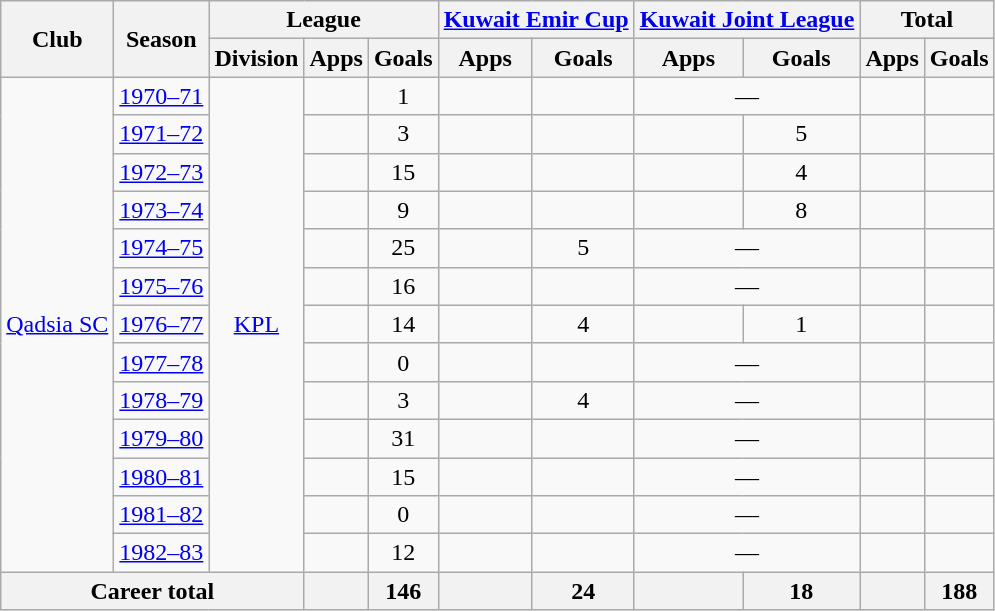<table class="wikitable" style="text-align:center">
<tr>
<th rowspan="2">Club</th>
<th rowspan="2">Season</th>
<th colspan="3">League</th>
<th colspan="2"><a href='#'>Kuwait Emir Cup</a></th>
<th colspan="2"><a href='#'>Kuwait Joint League</a></th>
<th colspan="2">Total</th>
</tr>
<tr>
<th>Division</th>
<th>Apps</th>
<th>Goals</th>
<th>Apps</th>
<th>Goals</th>
<th>Apps</th>
<th>Goals</th>
<th>Apps</th>
<th>Goals</th>
</tr>
<tr align=center>
<td rowspan="13" align=center valign=center><a href='#'>Qadsia SC</a></td>
<td><a href='#'>1970–71</a></td>
<td rowspan="13"><a href='#'>KPL</a></td>
<td></td>
<td>1</td>
<td></td>
<td></td>
<td colspan="2">—</td>
<td></td>
<td></td>
</tr>
<tr>
<td><a href='#'>1971–72</a></td>
<td></td>
<td>3</td>
<td></td>
<td></td>
<td></td>
<td>5</td>
<td></td>
<td></td>
</tr>
<tr>
<td><a href='#'>1972–73</a></td>
<td></td>
<td>15</td>
<td></td>
<td></td>
<td></td>
<td>4</td>
<td></td>
<td></td>
</tr>
<tr>
<td><a href='#'>1973–74</a></td>
<td></td>
<td>9</td>
<td></td>
<td></td>
<td></td>
<td>8</td>
<td></td>
<td></td>
</tr>
<tr>
<td><a href='#'>1974–75</a></td>
<td></td>
<td>25</td>
<td></td>
<td>5</td>
<td colspan="2">—</td>
<td></td>
<td></td>
</tr>
<tr>
<td><a href='#'>1975–76</a></td>
<td></td>
<td>16</td>
<td></td>
<td></td>
<td colspan="2">—</td>
<td></td>
<td></td>
</tr>
<tr>
<td><a href='#'>1976–77</a></td>
<td></td>
<td>14</td>
<td></td>
<td>4</td>
<td></td>
<td>1</td>
<td></td>
<td></td>
</tr>
<tr>
<td><a href='#'>1977–78</a></td>
<td></td>
<td>0</td>
<td></td>
<td></td>
<td colspan="2">—</td>
<td></td>
<td></td>
</tr>
<tr>
<td><a href='#'>1978–79</a></td>
<td></td>
<td>3</td>
<td></td>
<td>4</td>
<td colspan="2">—</td>
<td></td>
<td></td>
</tr>
<tr>
<td><a href='#'>1979–80</a></td>
<td></td>
<td>31</td>
<td></td>
<td></td>
<td colspan="2">—</td>
<td></td>
<td></td>
</tr>
<tr>
<td><a href='#'>1980–81</a></td>
<td></td>
<td>15</td>
<td></td>
<td></td>
<td colspan="2">—</td>
<td></td>
<td></td>
</tr>
<tr>
<td><a href='#'>1981–82</a></td>
<td></td>
<td>0</td>
<td></td>
<td></td>
<td colspan="2">—</td>
<td></td>
<td></td>
</tr>
<tr>
<td><a href='#'>1982–83</a></td>
<td></td>
<td>12</td>
<td></td>
<td></td>
<td colspan="2">—</td>
<td></td>
<td></td>
</tr>
<tr align=center>
<th colspan="3">Career total</th>
<th></th>
<th>146</th>
<th></th>
<th>24</th>
<th></th>
<th>18</th>
<th></th>
<th>188</th>
</tr>
</table>
